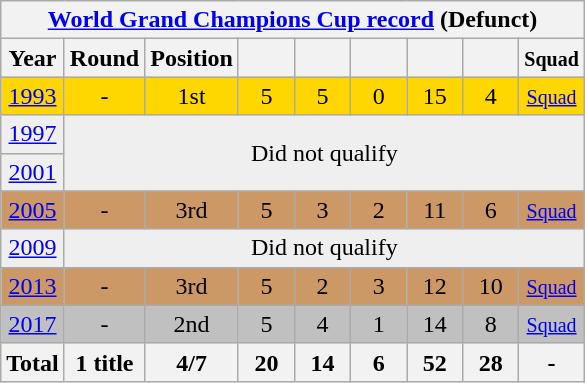<table class="wikitable collapsible collapsed" style="text-align: center;">
<tr>
<th colspan=9><a href='#'>World Grand Champions Cup record</a> (Defunct)</th>
</tr>
<tr>
<th>Year</th>
<th>Round</th>
<th>Position</th>
<th width=30></th>
<th width=30></th>
<th width=30></th>
<th width=30></th>
<th width=30></th>
<th><small>Squad</small></th>
</tr>
<tr bgcolor="gold">
<td> <a href='#'>1993</a></td>
<td>-</td>
<td>1st</td>
<td>5</td>
<td>5</td>
<td>0</td>
<td>15</td>
<td>4</td>
<td><small><a href='#'>Squad</a></small></td>
</tr>
<tr bgcolor="efefef">
<td> <a href='#'>1997</a></td>
<td colspan=8 rowspan=2 align=center>Did not qualify</td>
</tr>
<tr bgcolor="efefef">
<td> <a href='#'>2001</a></td>
</tr>
<tr bgcolor="#cc9966">
<td> <a href='#'>2005</a></td>
<td>-</td>
<td>3rd</td>
<td>5</td>
<td>3</td>
<td>2</td>
<td>11</td>
<td>6</td>
<td><small><a href='#'>Squad</a></small></td>
</tr>
<tr bgcolor="efefef">
<td> <a href='#'>2009</a></td>
<td colspan=8 rowspan=1 align=center>Did not qualify</td>
</tr>
<tr bgcolor="#cc9966">
<td> <a href='#'>2013</a></td>
<td>-</td>
<td>3rd</td>
<td>5</td>
<td>2</td>
<td>3</td>
<td>12</td>
<td>10</td>
<td><small><a href='#'>Squad</a></small></td>
</tr>
<tr bgcolor="silver">
<td> <a href='#'>2017</a></td>
<td>-</td>
<td>2nd</td>
<td>5</td>
<td>4</td>
<td>1</td>
<td>14</td>
<td>8</td>
<td><small><a href='#'>Squad</a></small></td>
</tr>
<tr>
<th>Total</th>
<th>1 title</th>
<th>4/7</th>
<th>20</th>
<th>14</th>
<th>6</th>
<th>52</th>
<th>28</th>
<th>-</th>
</tr>
</table>
